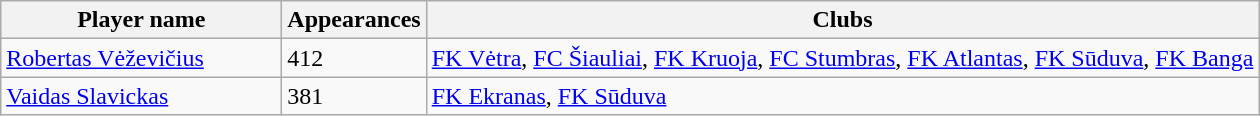<table class="wikitable sortable">
<tr>
<th width="180px">Player name</th>
<th>Appearances</th>
<th>Clubs</th>
</tr>
<tr>
<td><a href='#'>Robertas Vėževičius</a></td>
<td>412</td>
<td><a href='#'>FK Vėtra</a>, <a href='#'>FC Šiauliai</a>, <a href='#'>FK Kruoja</a>, <a href='#'>FC Stumbras</a>, <a href='#'>FK Atlantas</a>, <a href='#'>FK Sūduva</a>, <a href='#'>FK Banga</a></td>
</tr>
<tr>
<td><a href='#'>Vaidas Slavickas</a></td>
<td>381</td>
<td><a href='#'>FK Ekranas</a>, <a href='#'>FK Sūduva</a></td>
</tr>
</table>
